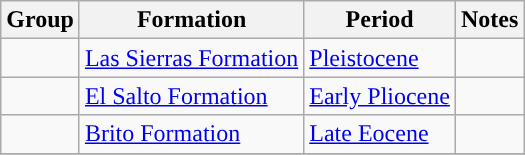<table class="wikitable sortable">
<tr>
<th>Group</th>
<th>Formation</th>
<th>Period</th>
<th class="unsortable">Notes</th>
</tr>
<tr>
<td></td>
<td><a href='#'>Las Sierras Formation</a></td>
<td style="background-color: "><a href='#'>Pleistocene</a></td>
<td align=center></td>
</tr>
<tr>
<td></td>
<td><a href='#'>El Salto Formation</a></td>
<td style="background-color: "><a href='#'>Early Pliocene</a></td>
<td align=center></td>
</tr>
<tr>
<td></td>
<td><a href='#'>Brito Formation</a></td>
<td style="background-color: "><a href='#'>Late Eocene</a></td>
<td align=center></td>
</tr>
<tr>
</tr>
</table>
